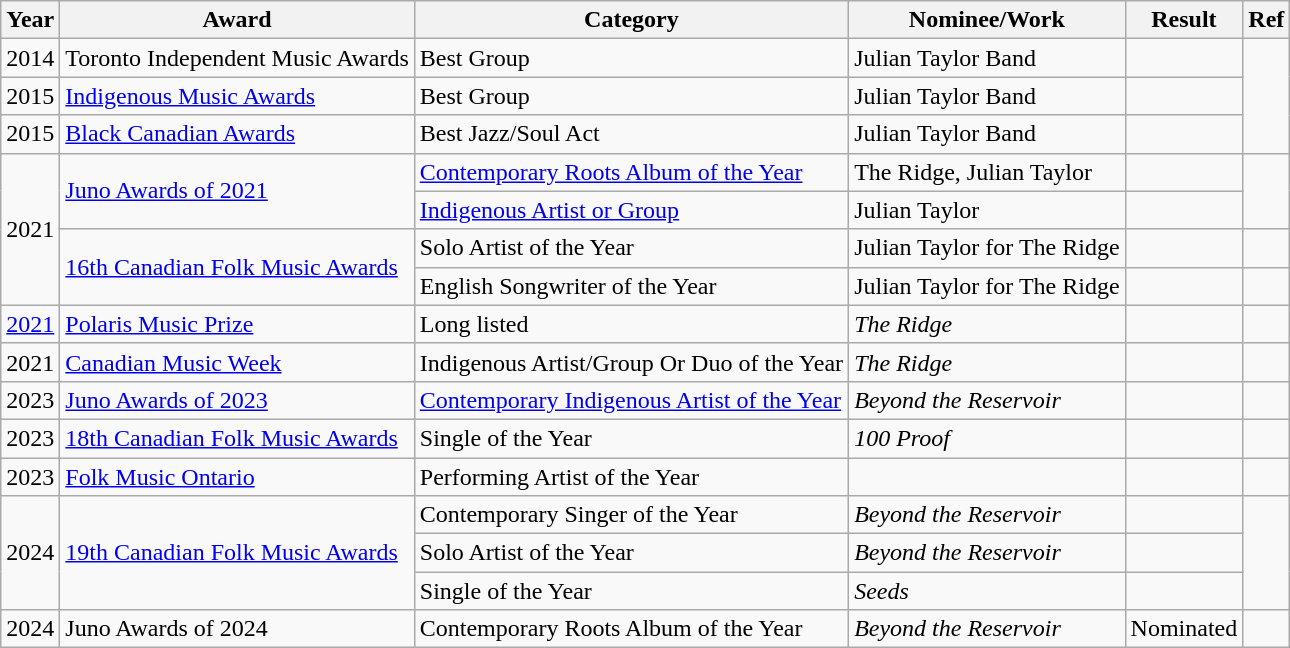<table class="wikitable">
<tr>
<th>Year</th>
<th>Award</th>
<th>Category</th>
<th>Nominee/Work</th>
<th>Result</th>
<th>Ref</th>
</tr>
<tr>
<td>2014</td>
<td>Toronto Independent Music Awards</td>
<td>Best Group</td>
<td>Julian Taylor Band</td>
<td></td>
</tr>
<tr>
<td>2015</td>
<td><a href='#'>Indigenous Music Awards</a></td>
<td>Best Group</td>
<td>Julian Taylor Band</td>
<td></td>
</tr>
<tr>
<td>2015</td>
<td><a href='#'>Black Canadian Awards</a></td>
<td>Best Jazz/Soul Act</td>
<td>Julian Taylor Band</td>
<td></td>
</tr>
<tr>
<td rowspan=4>2021</td>
<td rowspan=2><a href='#'>Juno Awards of 2021</a></td>
<td><a href='#'>Contemporary Roots Album of the Year</a></td>
<td>The Ridge, Julian Taylor</td>
<td></td>
<td rowspan=2></td>
</tr>
<tr>
<td><a href='#'>Indigenous Artist or Group</a></td>
<td>Julian Taylor</td>
<td></td>
</tr>
<tr>
<td rowspan=2><a href='#'>16th Canadian Folk Music Awards</a></td>
<td>Solo Artist of the Year</td>
<td>Julian Taylor for The Ridge</td>
<td></td>
<td></td>
</tr>
<tr>
<td>English Songwriter of the Year</td>
<td>Julian Taylor for The Ridge</td>
<td></td>
<td></td>
</tr>
<tr>
<td><a href='#'>2021</a></td>
<td><a href='#'>Polaris Music Prize</a></td>
<td>Long listed</td>
<td><em>The Ridge</em></td>
<td></td>
<td></td>
</tr>
<tr>
<td>2021</td>
<td><a href='#'>Canadian Music Week</a></td>
<td>Indigenous Artist/Group Or Duo of the Year</td>
<td><em>The Ridge</em></td>
<td></td>
<td></td>
</tr>
<tr>
<td>2023</td>
<td><a href='#'>Juno Awards of 2023</a></td>
<td><a href='#'>Contemporary Indigenous Artist of the Year</a></td>
<td><em>Beyond the Reservoir</em></td>
<td></td>
<td></td>
</tr>
<tr>
<td>2023</td>
<td><a href='#'>18th Canadian Folk Music Awards</a></td>
<td>Single of the Year</td>
<td><em>100 Proof</em></td>
<td></td>
<td></td>
</tr>
<tr>
<td>2023</td>
<td><a href='#'>Folk Music Ontario</a></td>
<td>Performing Artist of the Year</td>
<td></td>
<td></td>
<td></td>
</tr>
<tr>
<td rowspan=3>2024</td>
<td rowspan=3><a href='#'>19th Canadian Folk Music Awards</a></td>
<td>Contemporary Singer of the Year</td>
<td><em>Beyond the Reservoir</em></td>
<td></td>
<td rowspan=3></td>
</tr>
<tr>
<td>Solo Artist of the Year</td>
<td><em>Beyond the Reservoir</em></td>
<td></td>
</tr>
<tr>
<td>Single of the Year</td>
<td><em>Seeds</em></td>
<td></td>
</tr>
<tr>
<td>2024</td>
<td>Juno Awards of 2024</td>
<td>Contemporary Roots Album of the Year</td>
<td><em>Beyond the Reservoir</em></td>
<td>Nominated</td>
<td></td>
</tr>
</table>
